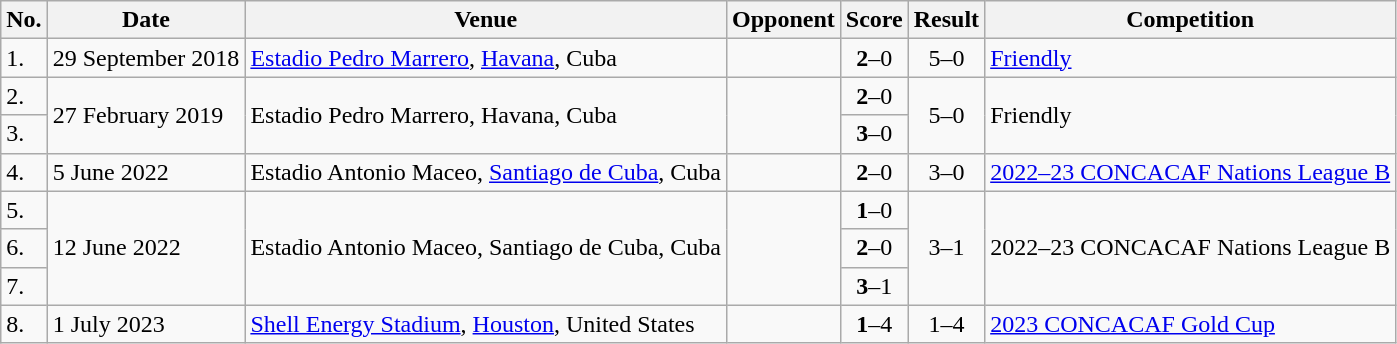<table class="wikitable" style="font-size:100%;">
<tr>
<th>No.</th>
<th>Date</th>
<th>Venue</th>
<th>Opponent</th>
<th>Score</th>
<th>Result</th>
<th>Competition</th>
</tr>
<tr>
<td>1.</td>
<td>29 September 2018</td>
<td><a href='#'>Estadio Pedro Marrero</a>, <a href='#'>Havana</a>, Cuba</td>
<td></td>
<td align=center><strong>2</strong>–0</td>
<td align=center>5–0</td>
<td><a href='#'>Friendly</a></td>
</tr>
<tr>
<td>2.</td>
<td rowspan="2">27 February 2019</td>
<td rowspan="2">Estadio Pedro Marrero, Havana, Cuba</td>
<td rowspan="2"></td>
<td align=center><strong>2</strong>–0</td>
<td rowspan="2" style="text-align:center">5–0</td>
<td rowspan="2">Friendly</td>
</tr>
<tr>
<td>3.</td>
<td align=center><strong>3</strong>–0</td>
</tr>
<tr>
<td>4.</td>
<td>5 June 2022</td>
<td>Estadio Antonio Maceo, <a href='#'>Santiago de Cuba</a>, Cuba</td>
<td></td>
<td align=center><strong>2</strong>–0</td>
<td align=center>3–0</td>
<td><a href='#'>2022–23 CONCACAF Nations League B</a></td>
</tr>
<tr>
<td>5.</td>
<td rowspan="3">12 June 2022</td>
<td rowspan="3">Estadio Antonio Maceo, Santiago de Cuba, Cuba</td>
<td rowspan="3"></td>
<td align=center><strong>1</strong>–0</td>
<td rowspan="3" style="text-align:center">3–1</td>
<td rowspan="3">2022–23 CONCACAF Nations League B</td>
</tr>
<tr>
<td>6.</td>
<td align=center><strong>2</strong>–0</td>
</tr>
<tr>
<td>7.</td>
<td align=center><strong>3</strong>–1</td>
</tr>
<tr>
<td>8.</td>
<td>1 July 2023</td>
<td><a href='#'>Shell Energy Stadium</a>, <a href='#'>Houston</a>, United States</td>
<td></td>
<td align=center><strong>1</strong>–4</td>
<td align=center>1–4</td>
<td><a href='#'>2023 CONCACAF Gold Cup</a></td>
</tr>
</table>
